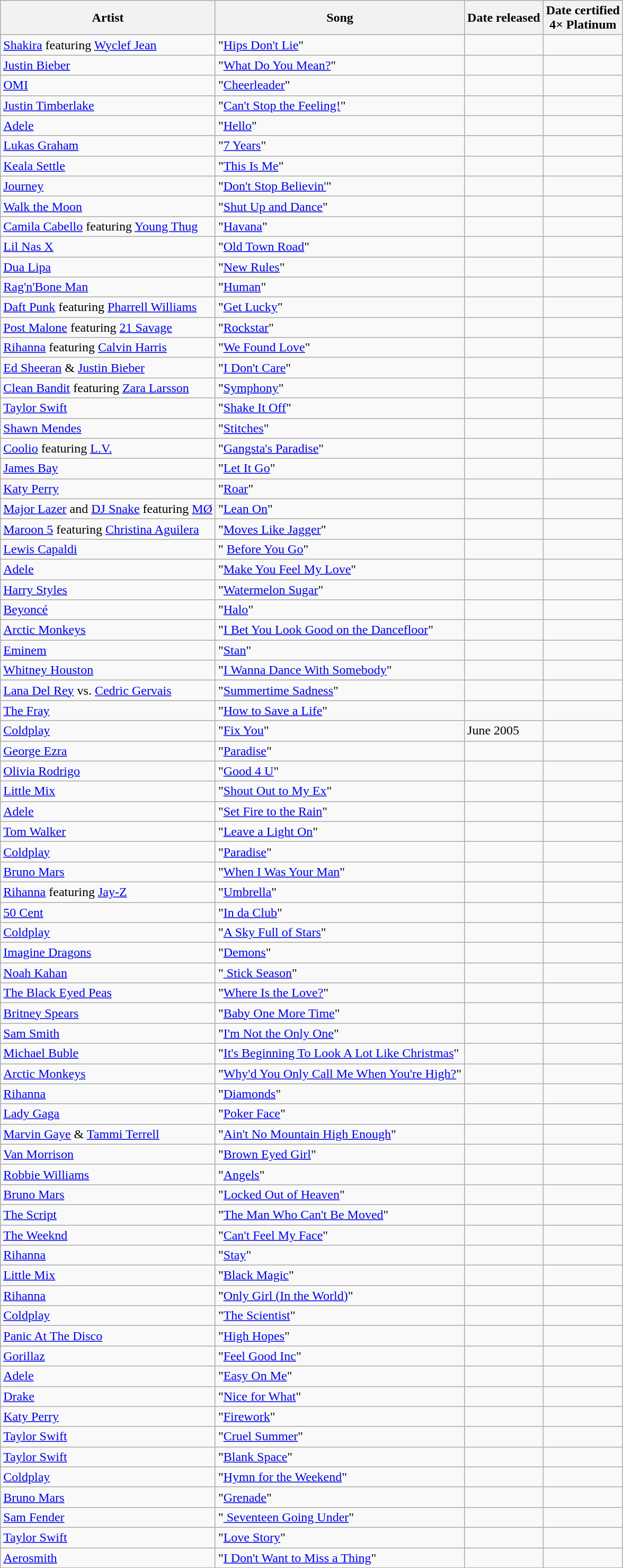<table class="wikitable plainrowheaders sortable">
<tr>
<th scope=col>Artist</th>
<th scope=col>Song</th>
<th scope=col>Date released</th>
<th scope=col>Date certified<br>4× Platinum</th>
</tr>
<tr>
<td><a href='#'>Shakira</a> featuring <a href='#'>Wyclef Jean</a></td>
<td>"<a href='#'>Hips Don't Lie</a>"</td>
<td></td>
<td></td>
</tr>
<tr>
<td><a href='#'>Justin Bieber</a></td>
<td>"<a href='#'>What Do You Mean?</a>"</td>
<td></td>
<td></td>
</tr>
<tr>
<td><a href='#'>OMI</a></td>
<td>"<a href='#'>Cheerleader</a>"</td>
<td></td>
<td></td>
</tr>
<tr>
<td><a href='#'>Justin Timberlake</a></td>
<td>"<a href='#'>Can't Stop the Feeling!</a>"</td>
<td></td>
<td></td>
</tr>
<tr>
<td><a href='#'>Adele</a></td>
<td>"<a href='#'>Hello</a>"</td>
<td></td>
<td></td>
</tr>
<tr>
<td><a href='#'>Lukas Graham</a></td>
<td>"<a href='#'>7 Years</a>"</td>
<td></td>
<td></td>
</tr>
<tr>
<td><a href='#'>Keala Settle</a></td>
<td>"<a href='#'>This Is Me</a>"</td>
<td></td>
<td></td>
</tr>
<tr>
<td><a href='#'>Journey</a></td>
<td>"<a href='#'>Don't Stop Believin'</a>"</td>
<td></td>
<td></td>
</tr>
<tr>
<td><a href='#'>Walk the Moon</a></td>
<td>"<a href='#'>Shut Up and Dance</a>"</td>
<td></td>
<td></td>
</tr>
<tr>
<td><a href='#'>Camila Cabello</a> featuring <a href='#'>Young Thug</a></td>
<td>"<a href='#'>Havana</a>"</td>
<td></td>
<td></td>
</tr>
<tr>
<td><a href='#'>Lil Nas X</a></td>
<td>"<a href='#'>Old Town Road</a>"</td>
<td></td>
<td></td>
</tr>
<tr>
<td><a href='#'>Dua Lipa</a></td>
<td>"<a href='#'>New Rules</a>"</td>
<td></td>
<td></td>
</tr>
<tr>
<td><a href='#'>Rag'n'Bone Man</a></td>
<td>"<a href='#'>Human</a>"</td>
<td></td>
<td></td>
</tr>
<tr>
<td><a href='#'>Daft Punk</a> featuring <a href='#'>Pharrell Williams</a></td>
<td>"<a href='#'>Get Lucky</a>"</td>
<td></td>
<td></td>
</tr>
<tr>
<td><a href='#'>Post Malone</a> featuring <a href='#'>21 Savage</a></td>
<td>"<a href='#'>Rockstar</a>"</td>
<td></td>
<td></td>
</tr>
<tr>
<td><a href='#'>Rihanna</a> featuring <a href='#'>Calvin Harris</a></td>
<td>"<a href='#'>We Found Love</a>"</td>
<td></td>
<td></td>
</tr>
<tr>
<td><a href='#'>Ed Sheeran</a> & <a href='#'>Justin Bieber</a></td>
<td>"<a href='#'>I Don't Care</a>"</td>
<td></td>
<td></td>
</tr>
<tr>
<td><a href='#'>Clean Bandit</a> featuring <a href='#'>Zara Larsson</a></td>
<td>"<a href='#'>Symphony</a>"</td>
<td></td>
<td></td>
</tr>
<tr>
<td><a href='#'>Taylor Swift</a></td>
<td>"<a href='#'>Shake It Off</a>"</td>
<td></td>
<td></td>
</tr>
<tr>
<td><a href='#'>Shawn Mendes</a></td>
<td>"<a href='#'>Stitches</a>"</td>
<td></td>
<td></td>
</tr>
<tr>
<td><a href='#'>Coolio</a> featuring <a href='#'>L.V.</a></td>
<td>"<a href='#'>Gangsta's Paradise</a>"</td>
<td></td>
<td></td>
</tr>
<tr>
<td><a href='#'>James Bay</a></td>
<td>"<a href='#'>Let It Go</a>"</td>
<td></td>
<td></td>
</tr>
<tr>
<td><a href='#'>Katy Perry</a></td>
<td>"<a href='#'>Roar</a>"</td>
<td></td>
<td></td>
</tr>
<tr>
<td><a href='#'>Major Lazer</a> and <a href='#'>DJ Snake</a> featuring <a href='#'>MØ</a></td>
<td>"<a href='#'>Lean On</a>"</td>
<td></td>
<td></td>
</tr>
<tr>
<td><a href='#'>Maroon 5</a> featuring <a href='#'>Christina Aguilera</a></td>
<td>"<a href='#'>Moves Like Jagger</a>"</td>
<td></td>
<td></td>
</tr>
<tr>
<td><a href='#'>Lewis Capaldi</a></td>
<td>" <a href='#'>Before You Go</a>"</td>
<td></td>
<td></td>
</tr>
<tr>
<td><a href='#'>Adele</a></td>
<td>"<a href='#'>Make You Feel My Love</a>"</td>
<td></td>
<td></td>
</tr>
<tr>
<td><a href='#'>Harry Styles</a></td>
<td>"<a href='#'>Watermelon Sugar</a>"</td>
<td></td>
<td></td>
</tr>
<tr>
<td><a href='#'>Beyoncé</a></td>
<td>"<a href='#'>Halo</a>"</td>
<td></td>
<td></td>
</tr>
<tr>
<td><a href='#'>Arctic Monkeys</a></td>
<td>"<a href='#'>I Bet You Look Good on the Dancefloor</a>"</td>
<td></td>
<td></td>
</tr>
<tr>
<td><a href='#'>Eminem</a></td>
<td>"<a href='#'>Stan</a>"</td>
<td></td>
<td></td>
</tr>
<tr>
<td><a href='#'>Whitney Houston</a></td>
<td>"<a href='#'>I Wanna Dance With Somebody</a>"</td>
<td></td>
<td></td>
</tr>
<tr>
<td><a href='#'>Lana Del Rey</a> vs. <a href='#'>Cedric Gervais</a></td>
<td>"<a href='#'>Summertime Sadness</a>"</td>
<td></td>
<td></td>
</tr>
<tr>
<td><a href='#'>The Fray</a></td>
<td>"<a href='#'>How to Save a Life</a>"</td>
<td></td>
<td></td>
</tr>
<tr>
<td><a href='#'>Coldplay</a></td>
<td>"<a href='#'>Fix You</a>"</td>
<td>June 2005</td>
<td></td>
</tr>
<tr>
<td><a href='#'>George Ezra</a></td>
<td>"<a href='#'>Paradise</a>"</td>
<td></td>
<td></td>
</tr>
<tr>
<td><a href='#'>Olivia Rodrigo</a></td>
<td>"<a href='#'>Good 4 U</a>"</td>
<td></td>
<td></td>
</tr>
<tr>
<td><a href='#'>Little Mix</a></td>
<td>"<a href='#'>Shout Out to My Ex</a>"</td>
<td></td>
<td></td>
</tr>
<tr>
<td><a href='#'>Adele</a></td>
<td>"<a href='#'>Set Fire to the Rain</a>"</td>
<td></td>
<td></td>
</tr>
<tr>
<td><a href='#'>Tom Walker</a></td>
<td>"<a href='#'>Leave a Light On</a>"</td>
<td></td>
<td></td>
</tr>
<tr>
<td><a href='#'>Coldplay</a></td>
<td>"<a href='#'>Paradise</a>"</td>
<td></td>
<td></td>
</tr>
<tr>
<td><a href='#'>Bruno Mars</a></td>
<td>"<a href='#'>When I Was Your Man</a>"</td>
<td></td>
<td></td>
</tr>
<tr>
<td><a href='#'>Rihanna</a> featuring <a href='#'>Jay-Z</a></td>
<td>"<a href='#'>Umbrella</a>"</td>
<td></td>
<td></td>
</tr>
<tr>
<td><a href='#'>50 Cent</a></td>
<td>"<a href='#'>In da Club</a>"</td>
<td></td>
<td></td>
</tr>
<tr>
<td><a href='#'>Coldplay</a></td>
<td>"<a href='#'>A Sky Full of Stars</a>"</td>
<td></td>
<td></td>
</tr>
<tr>
<td><a href='#'>Imagine Dragons</a></td>
<td>"<a href='#'>Demons</a>"</td>
<td></td>
<td></td>
</tr>
<tr>
<td><a href='#'>Noah Kahan</a></td>
<td>"<a href='#'> Stick Season</a>"</td>
<td></td>
<td></td>
</tr>
<tr>
<td><a href='#'>The Black Eyed Peas</a></td>
<td>"<a href='#'>Where Is the Love?</a>"</td>
<td></td>
<td></td>
</tr>
<tr>
<td><a href='#'>Britney Spears</a></td>
<td>"<a href='#'>Baby One More Time</a>"</td>
<td></td>
<td></td>
</tr>
<tr>
<td><a href='#'>Sam Smith</a></td>
<td>"<a href='#'>I'm Not the Only One</a>"</td>
<td></td>
<td></td>
</tr>
<tr>
<td><a href='#'>Michael Buble</a></td>
<td>"<a href='#'>It's Beginning To Look A Lot Like Christmas</a>"</td>
<td></td>
<td></td>
</tr>
<tr>
<td><a href='#'>Arctic Monkeys</a></td>
<td>"<a href='#'>Why'd You Only Call Me When You're High?</a>"</td>
<td></td>
<td></td>
</tr>
<tr>
<td><a href='#'>Rihanna</a></td>
<td>"<a href='#'>Diamonds</a>"</td>
<td></td>
<td></td>
</tr>
<tr>
<td><a href='#'>Lady Gaga</a></td>
<td>"<a href='#'>Poker Face</a>"</td>
<td></td>
<td></td>
</tr>
<tr>
<td><a href='#'>Marvin Gaye</a> & <a href='#'>Tammi Terrell</a></td>
<td>"<a href='#'>Ain't No Mountain High Enough</a>"</td>
<td></td>
<td></td>
</tr>
<tr>
<td><a href='#'>Van Morrison</a></td>
<td>"<a href='#'>Brown Eyed Girl</a>"</td>
<td></td>
<td></td>
</tr>
<tr>
<td><a href='#'>Robbie Williams</a></td>
<td>"<a href='#'>Angels</a>"</td>
<td></td>
<td></td>
</tr>
<tr>
<td><a href='#'>Bruno Mars</a></td>
<td>"<a href='#'>Locked Out of Heaven</a>"</td>
<td></td>
<td></td>
</tr>
<tr>
<td><a href='#'>The Script</a></td>
<td>"<a href='#'>The Man Who Can't Be Moved</a>"</td>
<td></td>
<td></td>
</tr>
<tr>
<td><a href='#'>The Weeknd</a></td>
<td>"<a href='#'>Can't Feel My Face</a>"</td>
<td></td>
<td></td>
</tr>
<tr>
<td><a href='#'>Rihanna</a></td>
<td>"<a href='#'>Stay</a>"</td>
<td></td>
<td></td>
</tr>
<tr>
<td><a href='#'>Little Mix</a></td>
<td>"<a href='#'>Black Magic</a>"</td>
<td></td>
<td></td>
</tr>
<tr>
<td><a href='#'>Rihanna</a></td>
<td>"<a href='#'>Only Girl (In the World)</a>"</td>
<td></td>
<td></td>
</tr>
<tr>
<td><a href='#'>Coldplay</a></td>
<td>"<a href='#'>The Scientist</a>"</td>
<td></td>
<td></td>
</tr>
<tr>
<td><a href='#'>Panic At The Disco</a></td>
<td>"<a href='#'>High Hopes</a>"</td>
<td></td>
<td></td>
</tr>
<tr>
<td><a href='#'>Gorillaz</a></td>
<td>"<a href='#'>Feel Good Inc</a>"</td>
<td></td>
<td></td>
</tr>
<tr>
<td><a href='#'>Adele</a></td>
<td>"<a href='#'>Easy On Me</a>"</td>
<td></td>
<td></td>
</tr>
<tr>
<td><a href='#'>Drake</a></td>
<td>"<a href='#'>Nice for What</a>"</td>
<td></td>
<td></td>
</tr>
<tr>
<td><a href='#'>Katy Perry</a></td>
<td>"<a href='#'>Firework</a>"</td>
<td></td>
<td></td>
</tr>
<tr>
<td><a href='#'>Taylor Swift</a></td>
<td>"<a href='#'>Cruel Summer</a>"</td>
<td></td>
<td></td>
</tr>
<tr>
<td><a href='#'>Taylor Swift</a></td>
<td>"<a href='#'>Blank Space</a>"</td>
<td></td>
<td></td>
</tr>
<tr>
<td><a href='#'>Coldplay</a></td>
<td>"<a href='#'>Hymn for the Weekend</a>"</td>
<td></td>
<td></td>
</tr>
<tr>
<td><a href='#'>Bruno Mars</a></td>
<td>"<a href='#'>Grenade</a>"</td>
<td></td>
<td></td>
</tr>
<tr>
<td><a href='#'>Sam Fender</a></td>
<td>"<a href='#'> Seventeen Going Under</a>"</td>
<td></td>
<td></td>
</tr>
<tr>
<td><a href='#'>Taylor Swift</a></td>
<td>"<a href='#'>Love Story</a>"</td>
<td></td>
<td></td>
</tr>
<tr>
<td><a href='#'>Aerosmith</a></td>
<td>"<a href='#'>I Don't Want to Miss a Thing</a>"</td>
<td></td>
<td></td>
</tr>
</table>
